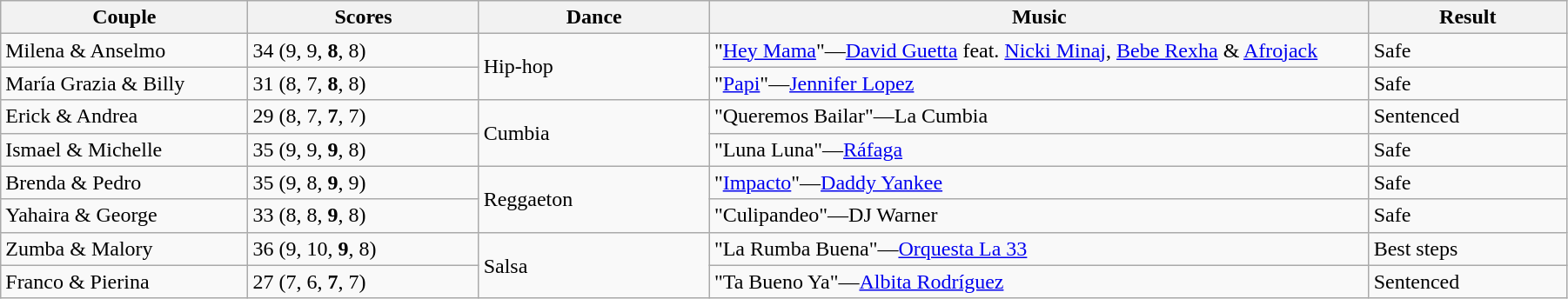<table class="wikitable sortable" style="width:95%; white-space:nowrap">
<tr>
<th style="width:15%;">Couple</th>
<th style="width:14%;">Scores</th>
<th style="width:14%;">Dance</th>
<th style="width:40%;">Music</th>
<th style="width:12%;">Result</th>
</tr>
<tr>
<td>Milena & Anselmo</td>
<td>34 (9, 9, <strong>8</strong>, 8)</td>
<td rowspan=2>Hip-hop</td>
<td>"<a href='#'>Hey Mama</a>"—<a href='#'>David Guetta</a> feat. <a href='#'>Nicki Minaj</a>, <a href='#'>Bebe Rexha</a> & <a href='#'>Afrojack</a></td>
<td>Safe</td>
</tr>
<tr>
<td>María Grazia & Billy</td>
<td>31 (8, 7, <strong>8</strong>, 8)</td>
<td>"<a href='#'>Papi</a>"—<a href='#'>Jennifer Lopez</a></td>
<td>Safe</td>
</tr>
<tr>
<td>Erick & Andrea</td>
<td>29 (8, 7, <strong>7</strong>, 7)</td>
<td rowspan=2>Cumbia</td>
<td>"Queremos Bailar"—La Cumbia</td>
<td>Sentenced</td>
</tr>
<tr>
<td>Ismael & Michelle</td>
<td>35 (9, 9, <strong>9</strong>, 8)</td>
<td>"Luna Luna"—<a href='#'>Ráfaga</a></td>
<td>Safe</td>
</tr>
<tr>
<td>Brenda & Pedro</td>
<td>35 (9, 8, <strong>9</strong>, 9)</td>
<td rowspan=2>Reggaeton</td>
<td>"<a href='#'>Impacto</a>"—<a href='#'>Daddy Yankee</a></td>
<td>Safe</td>
</tr>
<tr>
<td>Yahaira & George</td>
<td>33 (8, 8, <strong>9</strong>, 8)</td>
<td>"Culipandeo"—DJ Warner</td>
<td>Safe</td>
</tr>
<tr>
<td>Zumba & Malory</td>
<td>36 (9, 10, <strong>9</strong>, 8)</td>
<td rowspan=2>Salsa</td>
<td>"La Rumba Buena"—<a href='#'>Orquesta La 33</a></td>
<td>Best steps</td>
</tr>
<tr>
<td>Franco & Pierina</td>
<td>27 (7, 6, <strong>7</strong>, 7)</td>
<td>"Ta Bueno Ya"—<a href='#'>Albita Rodríguez</a></td>
<td>Sentenced</td>
</tr>
</table>
